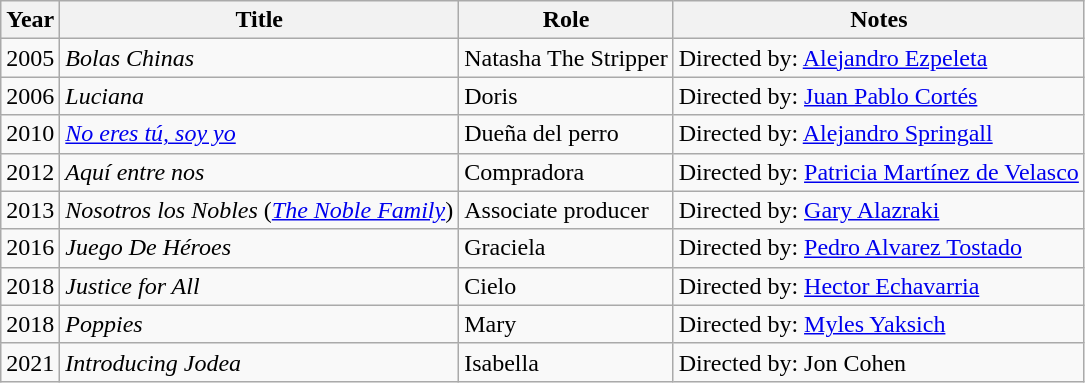<table class="wikitable">
<tr>
<th>Year</th>
<th>Title</th>
<th>Role</th>
<th>Notes</th>
</tr>
<tr>
<td>2005</td>
<td><em>Bolas Chinas</em></td>
<td>Natasha The Stripper</td>
<td>Directed by: <a href='#'>Alejandro Ezpeleta</a></td>
</tr>
<tr>
<td>2006</td>
<td><em>Luciana</em></td>
<td>Doris</td>
<td>Directed by: <a href='#'>Juan Pablo Cortés</a></td>
</tr>
<tr>
<td>2010</td>
<td><em><a href='#'>No eres tú, soy yo</a></em></td>
<td>Dueña del perro</td>
<td>Directed by: <a href='#'>Alejandro Springall</a></td>
</tr>
<tr>
<td>2012</td>
<td><em>Aquí entre nos</em></td>
<td>Compradora </td>
<td>Directed by: <a href='#'>Patricia Martínez de Velasco</a></td>
</tr>
<tr>
<td>2013</td>
<td><em>Nosotros los Nobles</em> (<em><a href='#'>The Noble Family</a></em>)</td>
<td>Associate producer</td>
<td>Directed by: <a href='#'>Gary Alazraki</a></td>
</tr>
<tr>
<td>2016</td>
<td><em>Juego De Héroes</em></td>
<td>Graciela</td>
<td>Directed by: <a href='#'>Pedro Alvarez Tostado</a></td>
</tr>
<tr>
<td>2018</td>
<td><em>Justice for All</em> </td>
<td>Cielo </td>
<td>Directed by:  <a href='#'>Hector Echavarria</a></td>
</tr>
<tr>
<td>2018</td>
<td><em>Poppies</em> </td>
<td>Mary </td>
<td>Directed by:  <a href='#'>Myles Yaksich</a></td>
</tr>
<tr>
<td>2021</td>
<td><em>Introducing Jodea</em> </td>
<td>Isabella </td>
<td>Directed by:  Jon Cohen </td>
</tr>
</table>
